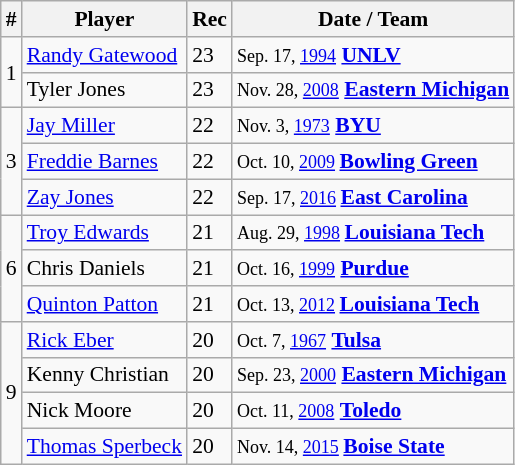<table class="wikitable" style="font-size:90%; white-space: nowrap;">
<tr>
<th>#</th>
<th>Player</th>
<th>Rec</th>
<th>Date / Team</th>
</tr>
<tr>
<td rowspan=2>1</td>
<td><a href='#'>Randy Gatewood</a></td>
<td>23</td>
<td><small>Sep. 17, <a href='#'>1994</a></small> <strong><a href='#'>UNLV</a></strong></td>
</tr>
<tr>
<td>Tyler Jones</td>
<td>23</td>
<td><small>Nov. 28, <a href='#'>2008</a></small> <strong><a href='#'>Eastern Michigan</a></strong></td>
</tr>
<tr>
<td rowspan=3>3</td>
<td><a href='#'>Jay Miller</a></td>
<td>22</td>
<td><small>Nov. 3, <a href='#'>1973</a></small> <strong><a href='#'>BYU</a></strong></td>
</tr>
<tr>
<td><a href='#'>Freddie Barnes</a></td>
<td>22</td>
<td><small>Oct. 10, <a href='#'>2009</a> </small> <strong><a href='#'>Bowling Green</a></strong></td>
</tr>
<tr>
<td><a href='#'>Zay Jones</a></td>
<td>22</td>
<td><small>Sep. 17, <a href='#'>2016</a> </small> <strong><a href='#'>East Carolina</a></strong></td>
</tr>
<tr>
<td rowspan=3>6</td>
<td><a href='#'>Troy Edwards</a></td>
<td>21</td>
<td><small>Aug. 29, <a href='#'>1998</a> </small> <strong><a href='#'>Louisiana Tech</a></strong></td>
</tr>
<tr>
<td>Chris Daniels</td>
<td>21</td>
<td><small>Oct. 16, <a href='#'>1999</a></small> <strong><a href='#'>Purdue</a></strong></td>
</tr>
<tr>
<td><a href='#'>Quinton Patton</a></td>
<td>21</td>
<td><small>Oct. 13, <a href='#'>2012</a> </small> <strong><a href='#'>Louisiana Tech</a></strong></td>
</tr>
<tr>
<td rowspan=4>9</td>
<td><a href='#'>Rick Eber</a></td>
<td>20</td>
<td><small>Oct. 7, <a href='#'>1967</a></small> <strong><a href='#'>Tulsa</a></strong></td>
</tr>
<tr>
<td>Kenny Christian</td>
<td>20</td>
<td><small>Sep. 23, <a href='#'>2000</a></small> <strong><a href='#'>Eastern Michigan</a></strong></td>
</tr>
<tr>
<td>Nick Moore</td>
<td>20</td>
<td><small>Oct. 11, <a href='#'>2008</a></small> <strong><a href='#'>Toledo</a></strong></td>
</tr>
<tr>
<td><a href='#'>Thomas Sperbeck</a></td>
<td>20</td>
<td><small>Nov. 14, <a href='#'>2015</a> </small> <strong><a href='#'>Boise State</a></strong></td>
</tr>
</table>
